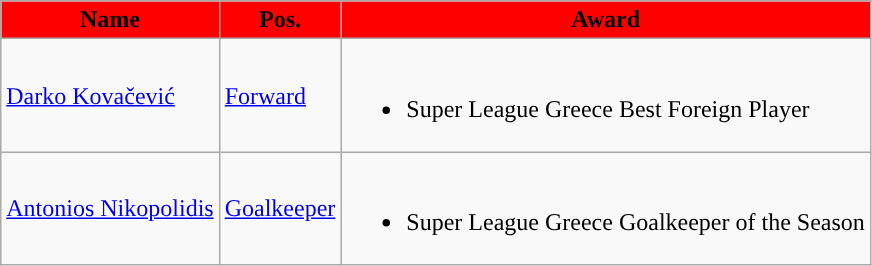<table class="wikitable">
<tr>
<th style="background:#FF0000;">Name</th>
<th style="background:#FF0000;">Pos.</th>
<th style="background:#FF0000; !"><strong>Award</strong></th>
</tr>
<tr>
<td> <a href='#'>Darko Kovačević</a></td>
<td><a href='#'>Forward</a></td>
<td><br><ul><li>Super League Greece Best Foreign Player</li></ul></td>
</tr>
<tr>
<td> <a href='#'>Antonios Nikopolidis</a></td>
<td><a href='#'>Goalkeeper</a></td>
<td><br><ul><li>Super League Greece Goalkeeper of the Season</li></ul></td>
</tr>
</table>
